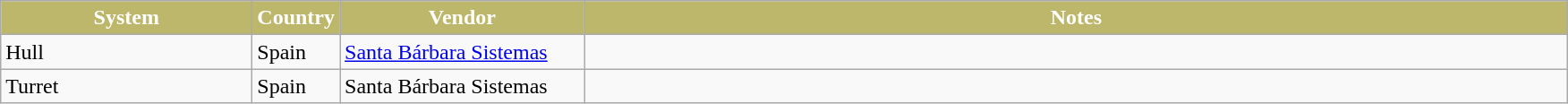<table class="wikitable">
<tr>
<th style="width:180px; px; background:#bdb76b; color:White;"><strong>System</strong></th>
<th style="width:25px; px; background:#bdb76b; color:White;"><strong>Country</strong></th>
<th style="width:175px; px; background:#bdb76b; color:White;"><strong>Vendor</strong></th>
<th style="width:725px; px; background:#bdb76b; color:White;"><strong>Notes</strong></th>
</tr>
<tr>
<td>Hull</td>
<td>Spain</td>
<td><a href='#'>Santa Bárbara Sistemas</a></td>
</tr>
<tr>
<td>Turret</td>
<td>Spain</td>
<td>Santa Bárbara Sistemas</td>
<td></td>
</tr>
</table>
